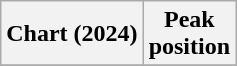<table class="wikitable sortable plainrowheaders" style="text-align:center">
<tr>
<th scope="col">Chart (2024)</th>
<th scope="col">Peak<br>position</th>
</tr>
<tr>
</tr>
</table>
